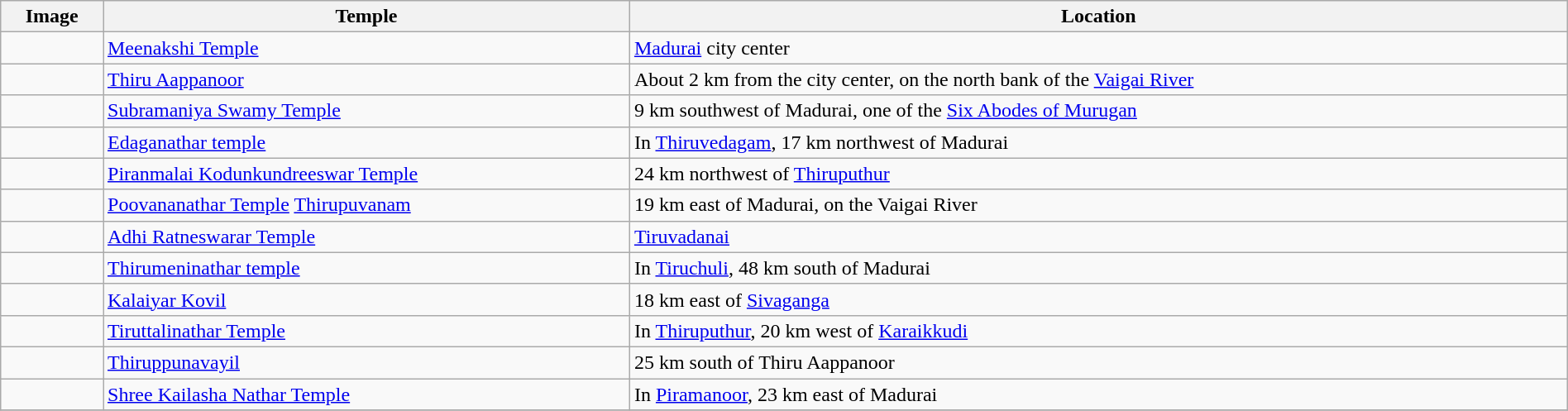<table class="wikitable" border="1" width="100%">
<tr>
<th>Image</th>
<th>Temple</th>
<th>Location</th>
</tr>
<tr>
<td></td>
<td><a href='#'>Meenakshi Temple</a></td>
<td><a href='#'>Madurai</a> city center</td>
</tr>
<tr>
<td></td>
<td><a href='#'>Thiru Aappanoor</a></td>
<td>About 2 km from the city center, on the north bank of the <a href='#'>Vaigai River</a></td>
</tr>
<tr>
<td> </td>
<td><a href='#'>Subramaniya Swamy Temple</a></td>
<td>9 km southwest of Madurai, one of the <a href='#'>Six Abodes of Murugan</a></td>
</tr>
<tr>
<td></td>
<td><a href='#'>Edaganathar temple</a></td>
<td>In <a href='#'>Thiruvedagam</a>, 17 km northwest of Madurai</td>
</tr>
<tr>
<td></td>
<td><a href='#'>Piranmalai Kodunkundreeswar Temple</a></td>
<td>24 km northwest of <a href='#'>Thiruputhur</a></td>
</tr>
<tr>
<td></td>
<td><a href='#'>Poovananathar Temple</a> <a href='#'>Thirupuvanam</a></td>
<td>19 km east of Madurai, on the Vaigai River</td>
</tr>
<tr>
<td></td>
<td><a href='#'>Adhi Ratneswarar Temple</a></td>
<td><a href='#'>Tiruvadanai</a></td>
</tr>
<tr>
<td></td>
<td><a href='#'>Thirumeninathar temple</a></td>
<td>In <a href='#'>Tiruchuli</a>, 48 km south of Madurai</td>
</tr>
<tr>
<td></td>
<td><a href='#'>Kalaiyar Kovil</a></td>
<td>18 km east of <a href='#'>Sivaganga</a></td>
</tr>
<tr>
<td></td>
<td><a href='#'>Tiruttalinathar Temple</a></td>
<td>In <a href='#'>Thiruputhur</a>, 20 km west of <a href='#'>Karaikkudi</a></td>
</tr>
<tr>
<td> </td>
<td><a href='#'>Thiruppunavayil</a></td>
<td>25 km south of Thiru Aappanoor</td>
</tr>
<tr>
<td> </td>
<td><a href='#'>Shree Kailasha Nathar Temple</a></td>
<td>In <a href='#'>Piramanoor</a>, 23 km east of Madurai</td>
</tr>
<tr>
</tr>
</table>
